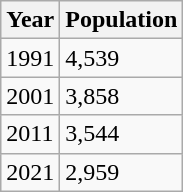<table class=wikitable>
<tr>
<th>Year</th>
<th>Population</th>
</tr>
<tr>
<td>1991</td>
<td>4,539</td>
</tr>
<tr>
<td>2001</td>
<td>3,858</td>
</tr>
<tr>
<td>2011</td>
<td>3,544</td>
</tr>
<tr>
<td>2021</td>
<td>2,959</td>
</tr>
</table>
